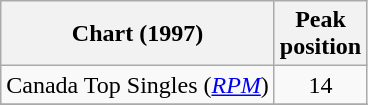<table class="wikitable sortable">
<tr>
<th align="left">Chart (1997)</th>
<th align="left">Peak<br>position</th>
</tr>
<tr>
<td>Canada Top Singles (<em><a href='#'>RPM</a></em>)</td>
<td align="center">14</td>
</tr>
<tr>
</tr>
<tr>
</tr>
</table>
